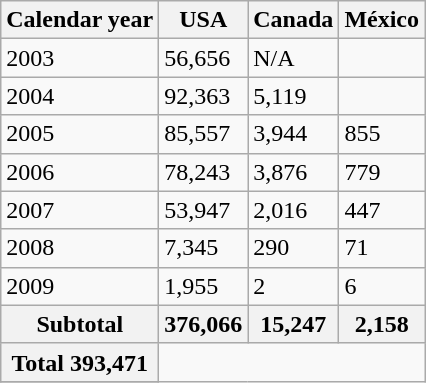<table class="wikitable">
<tr>
<th>Calendar year</th>
<th>USA</th>
<th>Canada</th>
<th>México</th>
</tr>
<tr>
<td>2003</td>
<td>56,656</td>
<td>N/A</td>
<td></td>
</tr>
<tr>
<td>2004</td>
<td>92,363</td>
<td>5,119</td>
<td></td>
</tr>
<tr>
<td>2005</td>
<td>85,557</td>
<td>3,944</td>
<td>855</td>
</tr>
<tr>
<td>2006</td>
<td>78,243</td>
<td>3,876</td>
<td>779</td>
</tr>
<tr>
<td>2007</td>
<td>53,947</td>
<td>2,016</td>
<td>447</td>
</tr>
<tr>
<td>2008</td>
<td>7,345</td>
<td>290</td>
<td>71</td>
</tr>
<tr>
<td>2009</td>
<td>1,955</td>
<td>2</td>
<td>6</td>
</tr>
<tr>
<th>Subtotal</th>
<th>376,066</th>
<th>15,247</th>
<th>2,158</th>
</tr>
<tr>
<th>Total 393,471</th>
</tr>
<tr>
</tr>
</table>
